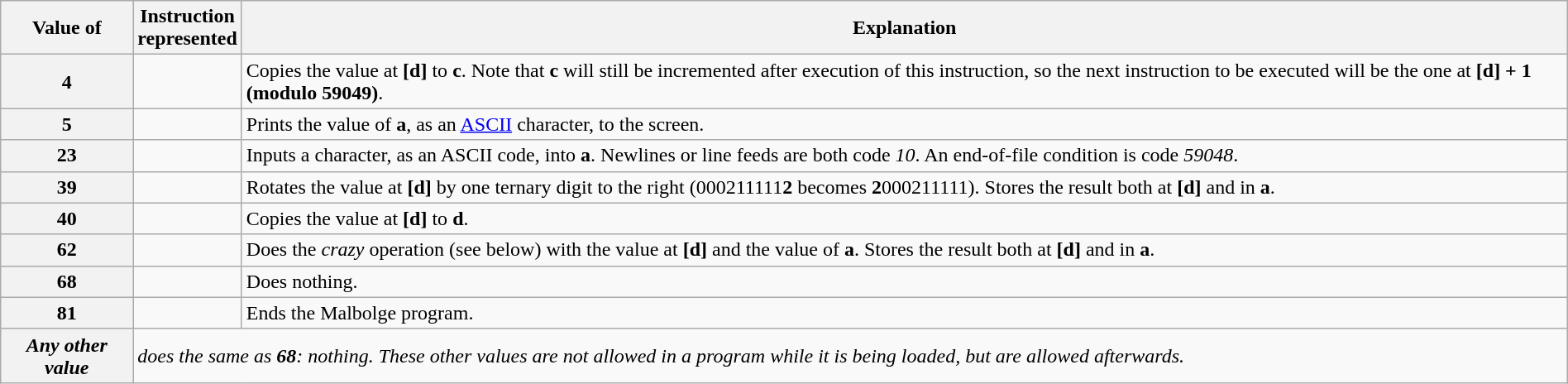<table style="margin:auto;" class="wikitable">
<tr>
<th>Value of <br></th>
<th>Instruction<br>represented</th>
<th>Explanation</th>
</tr>
<tr>
<th>4</th>
<td></td>
<td style="text-align:left;">Copies the value at <strong>[d]</strong> to <strong>c</strong>. Note that <strong>c</strong> will still be incremented after execution of this instruction, so the next instruction to be executed will be the one at <strong>[d] + 1 (modulo 59049)</strong>.</td>
</tr>
<tr>
<th>5</th>
<td></td>
<td style="text-align:left;">Prints the value of <strong>a</strong>, as an <a href='#'>ASCII</a> character, to the screen.</td>
</tr>
<tr>
<th>23</th>
<td></td>
<td style="text-align:left;">Inputs a character, as an ASCII code, into <strong>a</strong>. Newlines or line feeds are both code <em>10</em>. An end-of-file condition is code <em>59048</em>.</td>
</tr>
<tr>
<th>39</th>
<td></td>
<td style="text-align:left;">Rotates the value at <strong>[d]</strong> by one ternary digit to the right (000211111<strong>2</strong> becomes <strong>2</strong>000211111). Stores the result both at <strong>[d]</strong> and in <strong>a</strong>.</td>
</tr>
<tr>
<th>40</th>
<td></td>
<td style="text-align:left;">Copies the value at <strong>[d]</strong> to <strong>d</strong>.</td>
</tr>
<tr>
<th>62</th>
<td></td>
<td style="text-align:left;">Does the <em>crazy</em> operation (see below) with the value at <strong>[d]</strong> and the value of <strong>a</strong>. Stores the result both at <strong>[d]</strong> and in <strong>a</strong>.</td>
</tr>
<tr>
<th>68</th>
<td></td>
<td style="text-align:left;">Does nothing.</td>
</tr>
<tr>
<th>81</th>
<td></td>
<td style="text-align:left;">Ends the Malbolge program.</td>
</tr>
<tr>
<th><em>Any other value</em></th>
<td colspan="2"><em>does the same as <strong>68</strong>: nothing. These other values are not allowed in a program while it is being loaded, but are allowed afterwards.</em></td>
</tr>
</table>
